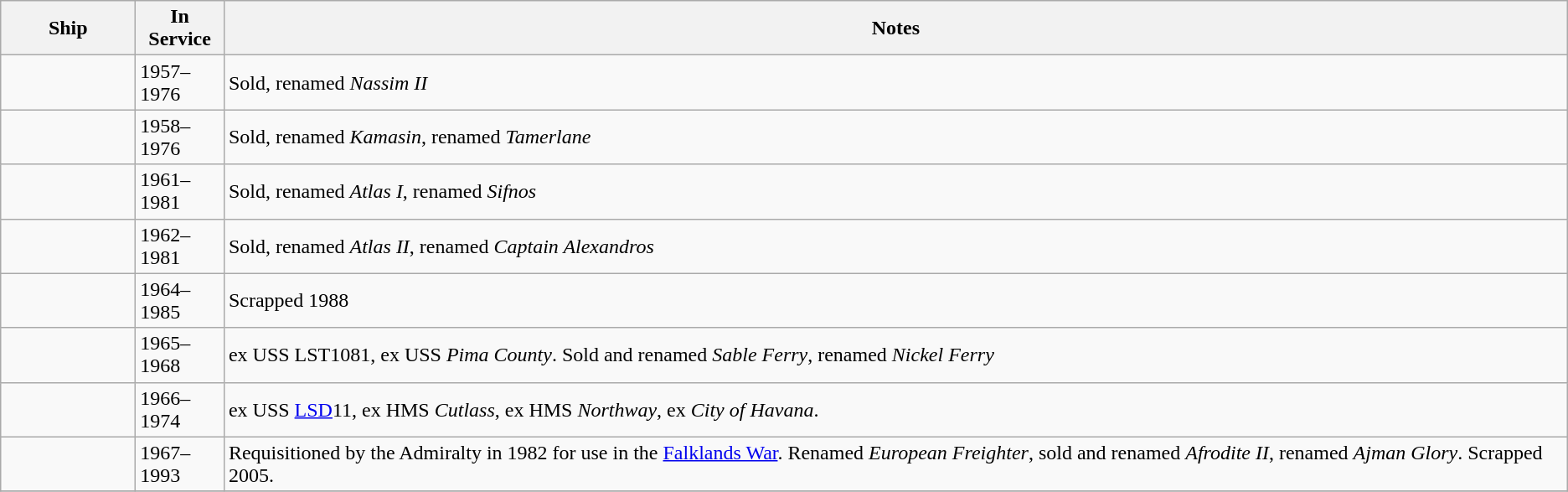<table class="wikitable">
<tr>
<th width=100px>Ship</th>
<th width=63px>In Service</th>
<th>Notes</th>
</tr>
<tr>
<td></td>
<td>1957–1976</td>
<td>Sold, renamed <em>Nassim II</em></td>
</tr>
<tr>
<td></td>
<td>1958–1976</td>
<td>Sold, renamed <em>Kamasin</em>, renamed <em>Tamerlane</em></td>
</tr>
<tr>
<td></td>
<td>1961–1981</td>
<td>Sold, renamed <em>Atlas I</em>, renamed <em>Sifnos</em></td>
</tr>
<tr>
<td></td>
<td>1962–1981</td>
<td>Sold, renamed <em>Atlas II</em>, renamed <em>Captain Alexandros</em></td>
</tr>
<tr>
<td></td>
<td>1964–1985</td>
<td>Scrapped 1988</td>
</tr>
<tr>
<td></td>
<td>1965–1968</td>
<td>ex USS LST1081, ex USS <em>Pima County</em>.  Sold and renamed <em>Sable Ferry</em>, renamed <em>Nickel Ferry</em></td>
</tr>
<tr>
<td></td>
<td>1966–1974</td>
<td>ex USS <a href='#'>LSD</a>11, ex HMS <em>Cutlass</em>, ex HMS <em>Northway</em>, ex <em>City of Havana</em>.</td>
</tr>
<tr>
<td></td>
<td>1967–1993</td>
<td>Requisitioned by the Admiralty in 1982 for use in the <a href='#'>Falklands War</a>. Renamed <em>European Freighter</em>, sold and renamed <em>Afrodite II</em>, renamed <em>Ajman Glory</em>. Scrapped 2005.</td>
</tr>
<tr>
</tr>
</table>
